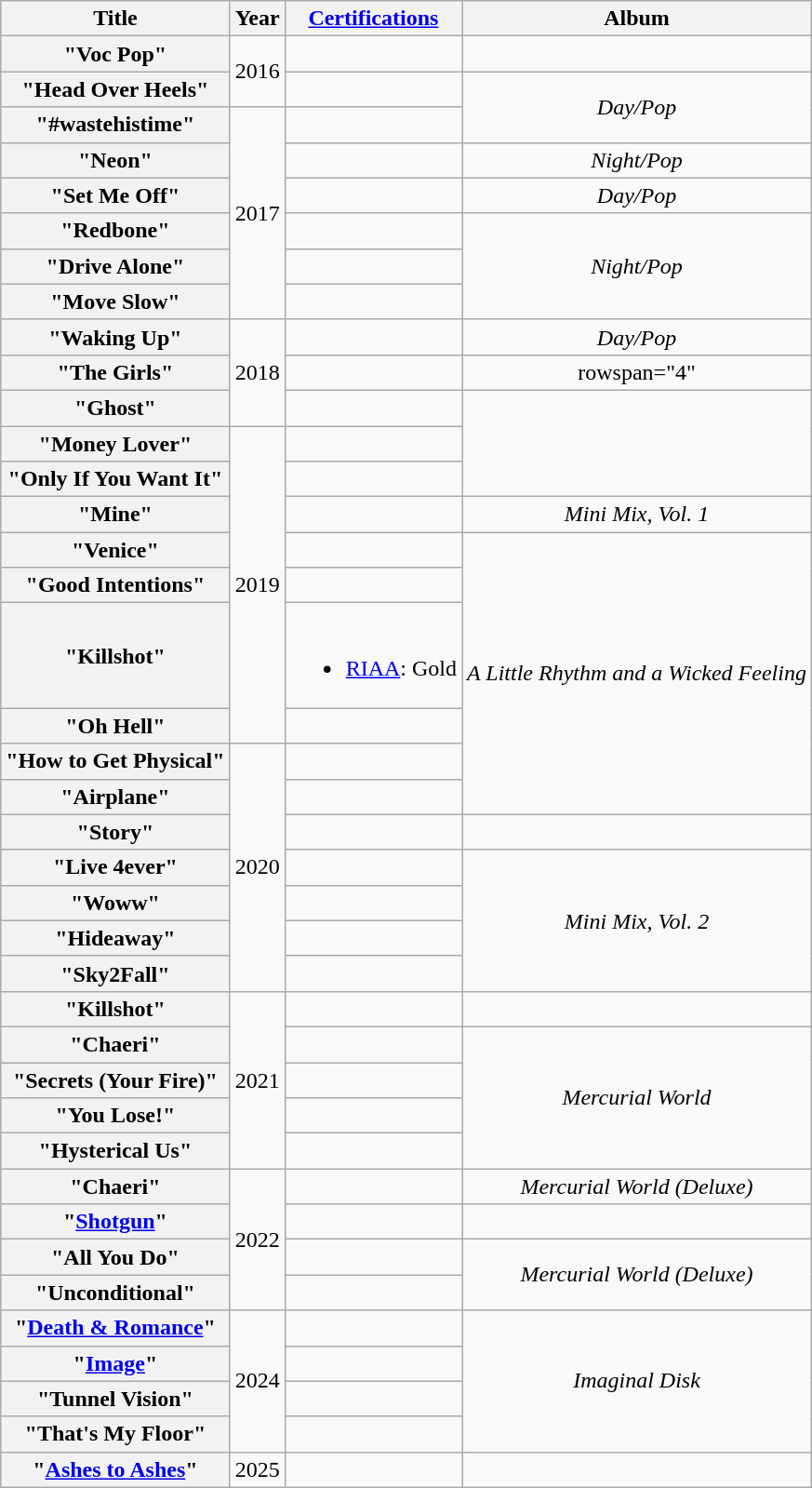<table class="wikitable plainrowheaders" style="text-align:center;">
<tr>
<th scope="col">Title</th>
<th scope="col">Year</th>
<th scope="col"><a href='#'>Certifications</a></th>
<th scope="col">Album</th>
</tr>
<tr>
<th scope="row">"Voc Pop"</th>
<td rowspan="2">2016</td>
<td></td>
<td></td>
</tr>
<tr>
<th scope="row">"Head Over Heels"</th>
<td></td>
<td rowspan="2"><em>Day/Pop</em></td>
</tr>
<tr>
<th scope="row">"#wastehistime"</th>
<td rowspan="6">2017</td>
<td></td>
</tr>
<tr>
<th scope="row">"Neon"</th>
<td></td>
<td><em>Night/Pop</em></td>
</tr>
<tr>
<th scope="row">"Set Me Off"</th>
<td></td>
<td><em>Day/Pop</em></td>
</tr>
<tr>
<th scope="row">"Redbone"</th>
<td></td>
<td rowspan="3"><em>Night/Pop</em></td>
</tr>
<tr>
<th scope="row">"Drive Alone"</th>
<td></td>
</tr>
<tr>
<th scope="row">"Move Slow"</th>
<td></td>
</tr>
<tr>
<th scope="row">"Waking Up"</th>
<td rowspan="3">2018</td>
<td></td>
<td><em>Day/Pop</em></td>
</tr>
<tr>
<th scope="row">"The Girls"</th>
<td></td>
<td>rowspan="4" </td>
</tr>
<tr>
<th scope="row">"Ghost"</th>
<td></td>
</tr>
<tr>
<th scope="row">"Money Lover"</th>
<td rowspan="7">2019</td>
<td></td>
</tr>
<tr>
<th scope="row">"Only If You Want It"</th>
<td></td>
</tr>
<tr>
<th scope="row">"Mine"</th>
<td></td>
<td><em>Mini Mix, Vol. 1</em></td>
</tr>
<tr>
<th scope="row">"Venice"</th>
<td></td>
<td rowspan="6"><em>A Little Rhythm and a Wicked Feeling</em></td>
</tr>
<tr>
<th scope="row">"Good Intentions"</th>
<td></td>
</tr>
<tr>
<th scope="row">"Killshot"</th>
<td><br><ul><li><a href='#'>RIAA</a>: Gold</li></ul></td>
</tr>
<tr>
<th scope="row">"Oh Hell"</th>
<td></td>
</tr>
<tr>
<th scope="row">"How to Get Physical"</th>
<td rowspan="7">2020</td>
<td></td>
</tr>
<tr>
<th scope="row">"Airplane"</th>
<td></td>
</tr>
<tr>
<th scope="row">"Story" <br></th>
<td></td>
<td></td>
</tr>
<tr>
<th scope="row">"Live 4ever"</th>
<td></td>
<td rowspan="4"><em>Mini Mix, Vol. 2</em></td>
</tr>
<tr>
<th scope="row">"Woww"</th>
<td></td>
</tr>
<tr>
<th scope="row">"Hideaway"</th>
<td></td>
</tr>
<tr>
<th scope="row">"Sky2Fall"</th>
<td></td>
</tr>
<tr>
<th scope="row">"Killshot" <br></th>
<td rowspan="5">2021</td>
<td></td>
<td></td>
</tr>
<tr>
<th scope="row">"Chaeri"</th>
<td></td>
<td rowspan="4"><em>Mercurial World</em></td>
</tr>
<tr>
<th scope="row">"Secrets (Your Fire)"</th>
<td></td>
</tr>
<tr>
<th scope="row">"You Lose!"</th>
<td></td>
</tr>
<tr>
<th scope="row">"Hysterical Us"</th>
<td></td>
</tr>
<tr>
<th scope="row">"Chaeri"<br></th>
<td rowspan="4">2022</td>
<td></td>
<td><em>Mercurial World (Deluxe)</em></td>
</tr>
<tr>
<th scope="row">"<a href='#'>Shotgun</a>" </th>
<td></td>
<td></td>
</tr>
<tr>
<th scope="row">"All You Do"</th>
<td></td>
<td rowspan="2"><em>Mercurial World (Deluxe)</em></td>
</tr>
<tr>
<th scope="row">"Unconditional"</th>
<td></td>
</tr>
<tr>
<th scope="row">"<a href='#'>Death & Romance</a>"</th>
<td rowspan="4">2024</td>
<td></td>
<td rowspan="4"><em>Imaginal Disk</em></td>
</tr>
<tr>
<th scope="row">"<a href='#'>Image</a>"</th>
<td></td>
</tr>
<tr>
<th scope="row">"Tunnel Vision"</th>
<td></td>
</tr>
<tr>
<th scope="row">"That's My Floor"</th>
<td></td>
</tr>
<tr>
<th scope="row">"<a href='#'>Ashes to Ashes</a>" <br></th>
<td>2025</td>
<td></td>
<td></td>
</tr>
</table>
